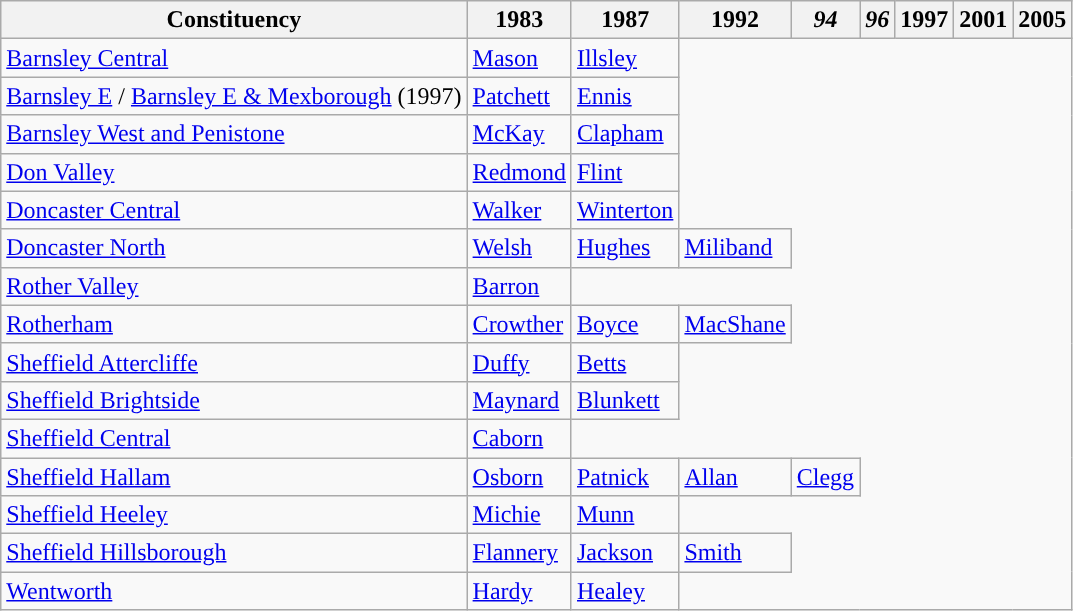<table class="wikitable">
<tr>
<th>Constituency</th>
<th>1983</th>
<th>1987</th>
<th>1992</th>
<th><em>94</em></th>
<th><em>96</em></th>
<th>1997</th>
<th>2001</th>
<th>2005</th>
</tr>
<tr>
<td><a href='#'>Barnsley Central</a></td>
<td><a href='#'>Mason</a></td>
<td><a href='#'>Illsley</a></td>
</tr>
<tr>
<td><a href='#'>Barnsley E</a> / <a href='#'>Barnsley E & Mexborough</a> (1997)</td>
<td><a href='#'>Patchett</a></td>
<td><a href='#'>Ennis</a></td>
</tr>
<tr>
<td><a href='#'>Barnsley West and Penistone</a></td>
<td><a href='#'>McKay</a></td>
<td><a href='#'>Clapham</a></td>
</tr>
<tr>
<td><a href='#'>Don Valley</a></td>
<td><a href='#'>Redmond</a></td>
<td><a href='#'>Flint</a></td>
</tr>
<tr>
<td><a href='#'>Doncaster Central</a></td>
<td><a href='#'>Walker</a></td>
<td><a href='#'>Winterton</a></td>
</tr>
<tr>
<td><a href='#'>Doncaster North</a></td>
<td><a href='#'>Welsh</a></td>
<td><a href='#'>Hughes</a></td>
<td><a href='#'>Miliband</a></td>
</tr>
<tr>
<td><a href='#'>Rother Valley</a></td>
<td><a href='#'>Barron</a></td>
</tr>
<tr>
<td><a href='#'>Rotherham</a></td>
<td><a href='#'>Crowther</a></td>
<td><a href='#'>Boyce</a></td>
<td><a href='#'>MacShane</a></td>
</tr>
<tr>
<td><a href='#'>Sheffield Attercliffe</a></td>
<td><a href='#'>Duffy</a></td>
<td><a href='#'>Betts</a></td>
</tr>
<tr>
<td><a href='#'>Sheffield Brightside</a></td>
<td><a href='#'>Maynard</a></td>
<td><a href='#'>Blunkett</a></td>
</tr>
<tr>
<td><a href='#'>Sheffield Central</a></td>
<td><a href='#'>Caborn</a></td>
</tr>
<tr>
<td><a href='#'>Sheffield Hallam</a></td>
<td><a href='#'>Osborn</a></td>
<td><a href='#'>Patnick</a></td>
<td><a href='#'>Allan</a></td>
<td><a href='#'>Clegg</a></td>
</tr>
<tr>
<td><a href='#'>Sheffield Heeley</a></td>
<td><a href='#'>Michie</a></td>
<td><a href='#'>Munn</a></td>
</tr>
<tr>
<td><a href='#'>Sheffield Hillsborough</a></td>
<td><a href='#'>Flannery</a></td>
<td><a href='#'>Jackson</a></td>
<td><a href='#'>Smith</a></td>
</tr>
<tr>
<td><a href='#'>Wentworth</a></td>
<td><a href='#'>Hardy</a></td>
<td><a href='#'>Healey</a></td>
</tr>
</table>
